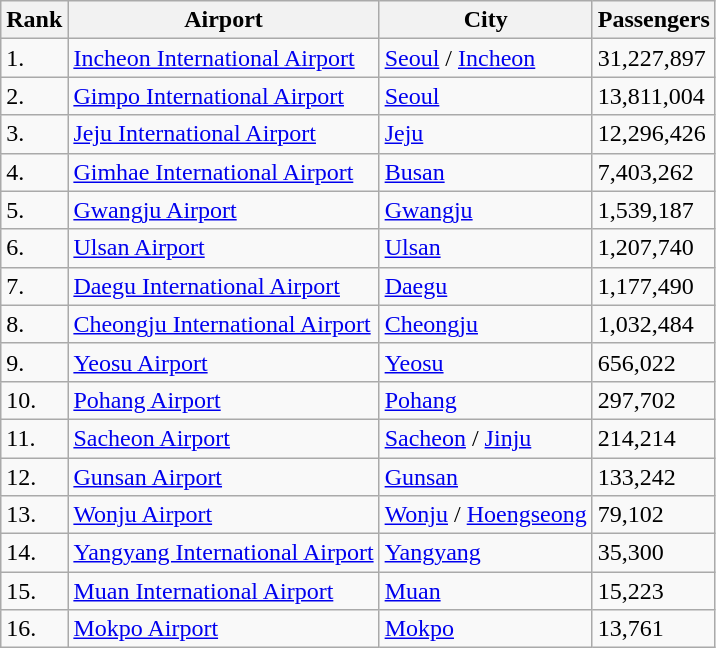<table class="wikitable">
<tr>
<th>Rank</th>
<th>Airport</th>
<th>City</th>
<th>Passengers</th>
</tr>
<tr>
<td>1.</td>
<td><a href='#'>Incheon International Airport</a></td>
<td><a href='#'>Seoul</a> / <a href='#'>Incheon</a></td>
<td>31,227,897</td>
</tr>
<tr>
<td>2.</td>
<td><a href='#'>Gimpo International Airport</a></td>
<td><a href='#'>Seoul</a></td>
<td>13,811,004</td>
</tr>
<tr>
<td>3.</td>
<td><a href='#'>Jeju International Airport</a></td>
<td><a href='#'>Jeju</a></td>
<td>12,296,426</td>
</tr>
<tr>
<td>4.</td>
<td><a href='#'>Gimhae International Airport</a></td>
<td><a href='#'>Busan</a></td>
<td>7,403,262</td>
</tr>
<tr>
<td>5.</td>
<td><a href='#'>Gwangju Airport</a></td>
<td><a href='#'>Gwangju</a></td>
<td>1,539,187</td>
</tr>
<tr>
<td>6.</td>
<td><a href='#'>Ulsan Airport</a></td>
<td><a href='#'>Ulsan</a></td>
<td>1,207,740</td>
</tr>
<tr>
<td>7.</td>
<td><a href='#'>Daegu International Airport</a></td>
<td><a href='#'>Daegu</a></td>
<td>1,177,490</td>
</tr>
<tr>
<td>8.</td>
<td><a href='#'>Cheongju International Airport</a></td>
<td><a href='#'>Cheongju</a></td>
<td>1,032,484</td>
</tr>
<tr>
<td>9.</td>
<td><a href='#'>Yeosu Airport</a></td>
<td><a href='#'>Yeosu</a></td>
<td>656,022</td>
</tr>
<tr>
<td>10.</td>
<td><a href='#'>Pohang Airport</a></td>
<td><a href='#'>Pohang</a></td>
<td>297,702</td>
</tr>
<tr>
<td>11.</td>
<td><a href='#'>Sacheon Airport</a></td>
<td><a href='#'>Sacheon</a> / <a href='#'>Jinju</a></td>
<td>214,214</td>
</tr>
<tr>
<td>12.</td>
<td><a href='#'>Gunsan Airport</a></td>
<td><a href='#'>Gunsan</a></td>
<td>133,242</td>
</tr>
<tr>
<td>13.</td>
<td><a href='#'>Wonju Airport</a></td>
<td><a href='#'>Wonju</a> / <a href='#'>Hoengseong</a></td>
<td>79,102</td>
</tr>
<tr>
<td>14.</td>
<td><a href='#'>Yangyang International Airport</a></td>
<td><a href='#'>Yangyang</a></td>
<td>35,300</td>
</tr>
<tr>
<td>15.</td>
<td><a href='#'>Muan International Airport</a></td>
<td><a href='#'>Muan</a></td>
<td>15,223</td>
</tr>
<tr>
<td>16.</td>
<td><a href='#'>Mokpo Airport</a></td>
<td><a href='#'>Mokpo</a></td>
<td>13,761</td>
</tr>
</table>
